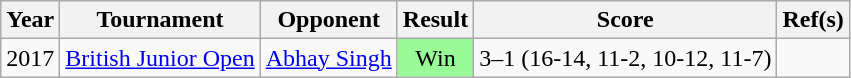<table class="wikitable" style="text-align:center;">
<tr>
<th>Year</th>
<th>Tournament</th>
<th>Opponent</th>
<th>Result</th>
<th>Score</th>
<th>Ref(s)</th>
</tr>
<tr>
<td rowspan=2>2017</td>
<td><a href='#'>British Junior Open</a></td>
<td> <a href='#'>Abhay Singh</a></td>
<td bgcolor="99FB98">Win</td>
<td>3–1 (16-14, 11-2, 10-12, 11-7)</td>
<td></td>
</tr>
</table>
